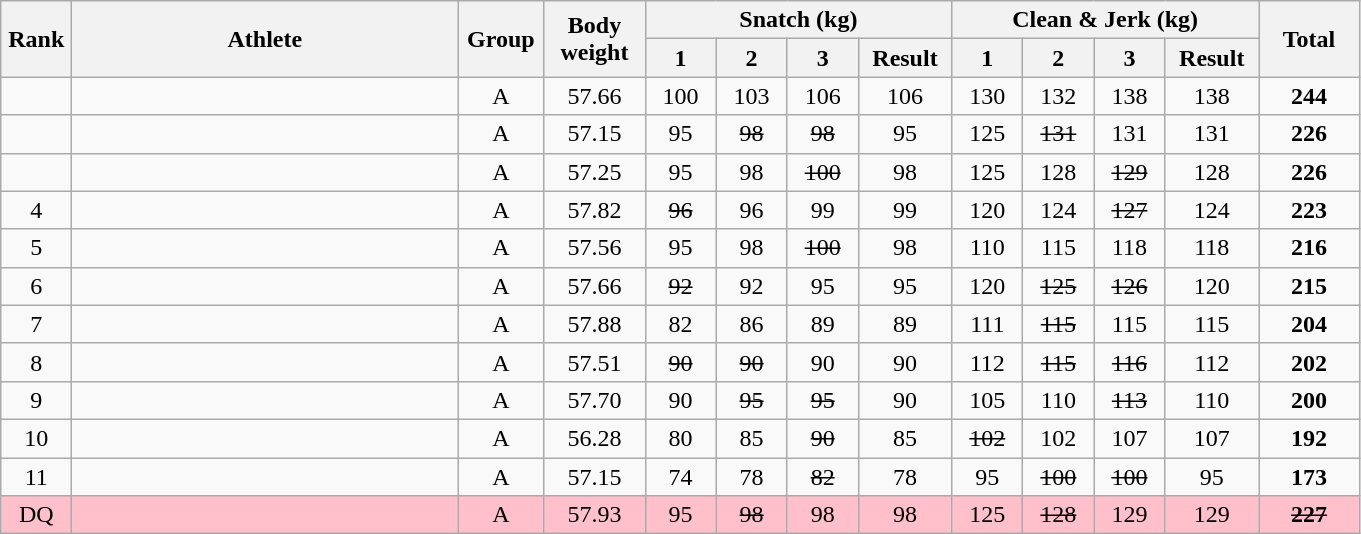<table class = "wikitable" style="text-align:center;">
<tr>
<th rowspan=2 width=40>Rank</th>
<th rowspan=2 width=250>Athlete</th>
<th rowspan=2 width=50>Group</th>
<th rowspan=2 width=60>Body weight</th>
<th colspan=4>Snatch (kg)</th>
<th colspan=4>Clean & Jerk (kg)</th>
<th rowspan=2 width=60>Total</th>
</tr>
<tr>
<th width=40>1</th>
<th width=40>2</th>
<th width=40>3</th>
<th width=55>Result</th>
<th width=40>1</th>
<th width=40>2</th>
<th width=40>3</th>
<th width=55>Result</th>
</tr>
<tr>
<td></td>
<td align=left></td>
<td>A</td>
<td>57.66</td>
<td>100</td>
<td>103</td>
<td>106</td>
<td>106</td>
<td>130</td>
<td>132</td>
<td>138</td>
<td>138</td>
<td><strong>244</strong></td>
</tr>
<tr>
<td></td>
<td align=left></td>
<td>A</td>
<td>57.15</td>
<td>95</td>
<td><s>98</s></td>
<td><s>98</s></td>
<td>95</td>
<td>125</td>
<td><s>131</s></td>
<td>131</td>
<td>131</td>
<td><strong>226</strong></td>
</tr>
<tr>
<td></td>
<td align=left></td>
<td>A</td>
<td>57.25</td>
<td>95</td>
<td>98</td>
<td><s>100</s></td>
<td>98</td>
<td>125</td>
<td>128</td>
<td><s>129</s></td>
<td>128</td>
<td><strong>226</strong></td>
</tr>
<tr>
<td>4</td>
<td align=left></td>
<td>A</td>
<td>57.82</td>
<td><s>96</s></td>
<td>96</td>
<td>99</td>
<td>99</td>
<td>120</td>
<td>124</td>
<td><s>127</s></td>
<td>124</td>
<td><strong>223</strong></td>
</tr>
<tr>
<td>5</td>
<td align=left></td>
<td>A</td>
<td>57.56</td>
<td>95</td>
<td>98</td>
<td><s>100</s></td>
<td>98</td>
<td>110</td>
<td>115</td>
<td>118</td>
<td>118</td>
<td><strong>216</strong></td>
</tr>
<tr>
<td>6</td>
<td align=left></td>
<td>A</td>
<td>57.66</td>
<td><s>92</s></td>
<td>92</td>
<td>95</td>
<td>95</td>
<td>120</td>
<td><s>125</s></td>
<td><s>126</s></td>
<td>120</td>
<td><strong>215</strong></td>
</tr>
<tr>
<td>7</td>
<td align=left></td>
<td>A</td>
<td>57.88</td>
<td>82</td>
<td>86</td>
<td>89</td>
<td>89</td>
<td>111</td>
<td><s>115</s></td>
<td>115</td>
<td>115</td>
<td><strong>204</strong></td>
</tr>
<tr>
<td>8</td>
<td align=left></td>
<td>A</td>
<td>57.51</td>
<td><s>90</s></td>
<td><s>90</s></td>
<td>90</td>
<td>90</td>
<td>112</td>
<td><s>115</s></td>
<td><s>116</s></td>
<td>112</td>
<td><strong>202</strong></td>
</tr>
<tr>
<td>9</td>
<td align=left></td>
<td>A</td>
<td>57.70</td>
<td>90</td>
<td><s>95</s></td>
<td><s>95</s></td>
<td>90</td>
<td>105</td>
<td>110</td>
<td><s>113</s></td>
<td>110</td>
<td><strong>200</strong></td>
</tr>
<tr>
<td>10</td>
<td align=left></td>
<td>A</td>
<td>56.28</td>
<td>80</td>
<td>85</td>
<td><s>90</s></td>
<td>85</td>
<td><s>102</s></td>
<td>102</td>
<td>107</td>
<td>107</td>
<td><strong>192</strong></td>
</tr>
<tr>
<td>11</td>
<td align=left></td>
<td>A</td>
<td>57.15</td>
<td>74</td>
<td>78</td>
<td><s>82</s></td>
<td>78</td>
<td>95</td>
<td><s>100</s></td>
<td><s>100</s></td>
<td>95</td>
<td><strong>173</strong></td>
</tr>
<tr bgcolor=pink>
<td>DQ</td>
<td align=left></td>
<td>A</td>
<td>57.93</td>
<td>95</td>
<td><s>98</s></td>
<td>98</td>
<td>98</td>
<td>125</td>
<td><s>128</s></td>
<td>129</td>
<td>129</td>
<td><s><strong>227</strong></s></td>
</tr>
</table>
